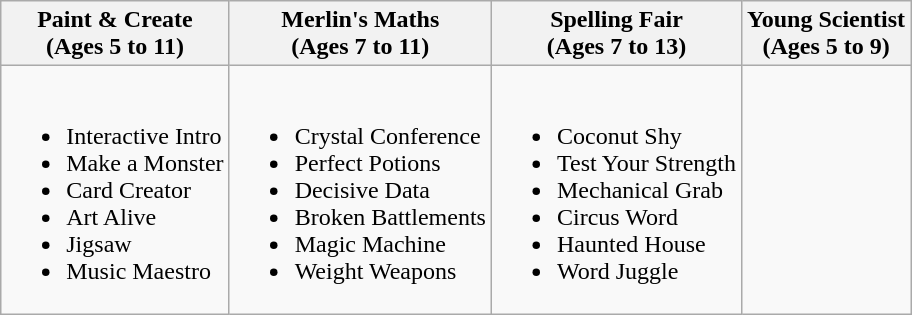<table class="wikitable">
<tr>
<th>Paint & Create <br> (Ages 5 to 11)</th>
<th>Merlin's Maths <br> (Ages 7 to 11)</th>
<th>Spelling Fair <br> (Ages 7 to 13)</th>
<th>Young Scientist <br> (Ages 5 to 9)</th>
</tr>
<tr>
<td><br><ul><li>Interactive Intro</li><li>Make a Monster</li><li>Card Creator</li><li>Art Alive</li><li>Jigsaw</li><li>Music Maestro</li></ul></td>
<td><br><ul><li>Crystal Conference</li><li>Perfect Potions</li><li>Decisive Data</li><li>Broken Battlements</li><li>Magic Machine</li><li>Weight Weapons</li></ul></td>
<td><br><ul><li>Coconut Shy</li><li>Test Your Strength</li><li>Mechanical Grab</li><li>Circus Word</li><li>Haunted House</li><li>Word Juggle</li></ul></td>
<td></td>
</tr>
</table>
